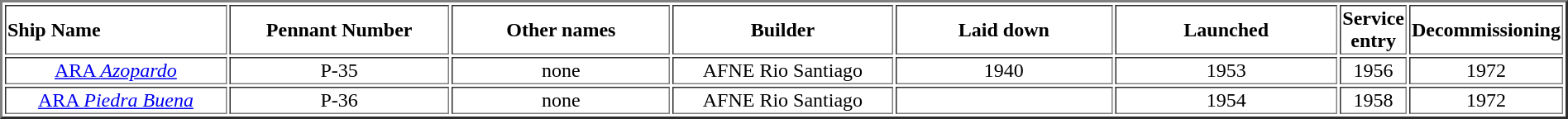<table width="100%" border="2">
<tr>
<th width="16%" align="left">Ship Name</th>
<th width="16%" align="center">Pennant Number</th>
<th width="16%" align="center">Other names</th>
<th width="16%" align="center">Builder</th>
<th width="16%" align="center">Laid down</th>
<th width="16%" align="center">Launched</th>
<th width="16%" align="center">Service entry</th>
<th width="16%" align="center">Decommissioning</th>
</tr>
<tr>
<td align="center"><a href='#'>ARA <em>Azopardo</em></a></td>
<td align="center">P-35</td>
<td align="center">none</td>
<td align="center">AFNE Rio Santiago</td>
<td align="center">1940</td>
<td align="center">1953</td>
<td align="center">1956</td>
<td align="center">1972</td>
</tr>
<tr>
<td align="center"><a href='#'>ARA <em>Piedra Buena</em></a></td>
<td align="center">P-36</td>
<td align="center">none</td>
<td align="center">AFNE Rio Santiago</td>
<td align="center"></td>
<td align="center">1954</td>
<td align="center">1958</td>
<td align="center">1972</td>
</tr>
</table>
